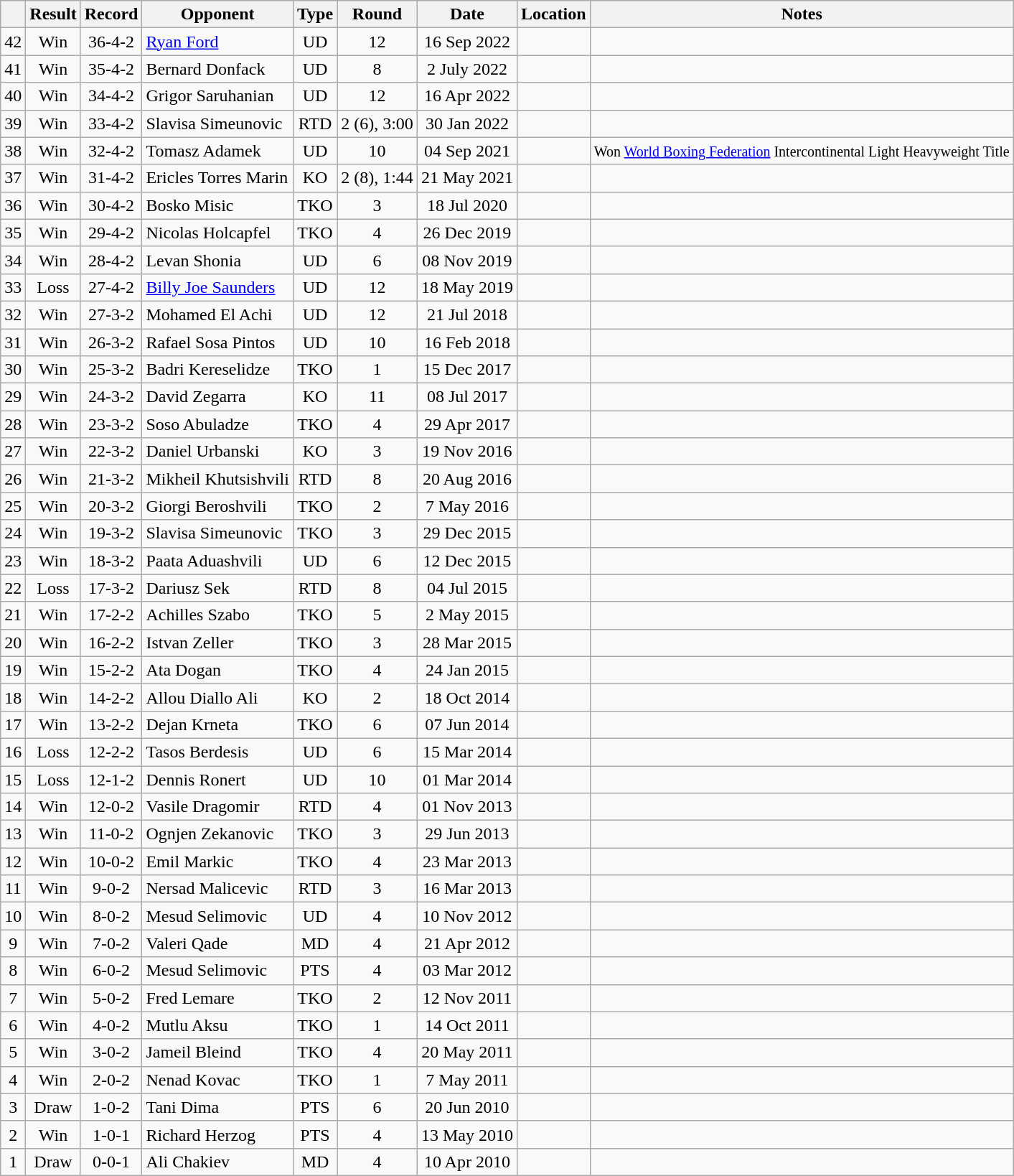<table class="wikitable" style="text-align:center">
<tr>
<th></th>
<th>Result</th>
<th>Record</th>
<th>Opponent</th>
<th>Type</th>
<th>Round</th>
<th>Date</th>
<th>Location</th>
<th>Notes</th>
</tr>
<tr>
<td>42</td>
<td>Win</td>
<td>36-4-2</td>
<td align=left><a href='#'>Ryan Ford</a></td>
<td>UD</td>
<td>12</td>
<td>16 Sep 2022</td>
<td align=left></td>
<td align=left></td>
</tr>
<tr>
<td>41</td>
<td>Win</td>
<td>35-4-2</td>
<td align=left>Bernard Donfack</td>
<td>UD</td>
<td>8</td>
<td>2 July 2022</td>
<td align=left></td>
<td></td>
</tr>
<tr>
<td>40</td>
<td>Win</td>
<td>34-4-2</td>
<td style="text-align:left;">Grigor Saruhanian</td>
<td>UD</td>
<td>12</td>
<td>16 Apr 2022</td>
<td style="text-align:left;"></td>
<td style="text-align:left;"></td>
</tr>
<tr>
<td>39</td>
<td>Win</td>
<td>33-4-2</td>
<td style="text-align:left;">Slavisa Simeunovic</td>
<td>RTD</td>
<td>2 (6), 3:00</td>
<td>30 Jan 2022</td>
<td style="text-align:left;"></td>
<td style="text-align:left;"></td>
</tr>
<tr>
<td>38</td>
<td>Win</td>
<td>32-4-2</td>
<td style="text-align:left;">Tomasz Adamek</td>
<td>UD</td>
<td>10</td>
<td>04 Sep 2021</td>
<td style="text-align:left;"></td>
<td style="text-align:left;"><small>Won <a href='#'>World Boxing Federation</a> Intercontinental Light Heavyweight Title</small></td>
</tr>
<tr>
<td>37</td>
<td>Win</td>
<td>31-4-2</td>
<td style="text-align:left;">Ericles Torres Marin</td>
<td>KO</td>
<td>2 (8), 1:44</td>
<td>21 May 2021</td>
<td style="text-align:left;"></td>
<td></td>
</tr>
<tr>
<td>36</td>
<td>Win</td>
<td>30-4-2</td>
<td style="text-align:left;">Bosko Misic</td>
<td>TKO</td>
<td>3</td>
<td>18 Jul 2020</td>
<td style="text-align:left;"></td>
<td style="text-align:left;"></td>
</tr>
<tr>
<td>35</td>
<td>Win</td>
<td>29-4-2</td>
<td style="text-align:left;">Nicolas Holcapfel</td>
<td>TKO</td>
<td>4</td>
<td>26 Dec 2019</td>
<td style="text-align:left;"></td>
<td></td>
</tr>
<tr>
<td>34</td>
<td>Win</td>
<td>28-4-2</td>
<td style="text-align:left;">Levan Shonia</td>
<td>UD</td>
<td>6</td>
<td>08 Nov 2019</td>
<td style="text-align:left;"></td>
<td style="text-align:left;"></td>
</tr>
<tr>
<td>33</td>
<td>Loss</td>
<td>27-4-2</td>
<td style="text-align:left;"><a href='#'>Billy Joe Saunders</a></td>
<td>UD</td>
<td>12</td>
<td>18 May 2019</td>
<td style="text-align:left;"></td>
<td style="text-align:left;"></td>
</tr>
<tr>
<td>32</td>
<td>Win</td>
<td>27-3-2</td>
<td style="text-align:left;">Mohamed El Achi</td>
<td>UD</td>
<td>12</td>
<td>21 Jul 2018</td>
<td style="text-align:left;"></td>
<td style="text-align:left;"></td>
</tr>
<tr>
<td>31</td>
<td>Win</td>
<td>26-3-2</td>
<td style="text-align:left;">Rafael Sosa Pintos</td>
<td>UD</td>
<td>10</td>
<td>16 Feb 2018</td>
<td style="text-align:left;"></td>
<td style="text-align:left;"></td>
</tr>
<tr>
<td>30</td>
<td>Win</td>
<td>25-3-2</td>
<td style="text-align:left;">Badri Kereselidze</td>
<td>TKO</td>
<td>1</td>
<td>15 Dec 2017</td>
<td style="text-align:left;"></td>
<td style="text-align:left;"></td>
</tr>
<tr>
<td>29</td>
<td>Win</td>
<td>24-3-2</td>
<td style="text-align:left;">David Zegarra</td>
<td>KO</td>
<td>11</td>
<td>08 Jul 2017</td>
<td style="text-align:left;"></td>
<td style="text-align:left;"></td>
</tr>
<tr>
<td>28</td>
<td>Win</td>
<td>23-3-2</td>
<td style="text-align:left;">Soso Abuladze</td>
<td>TKO</td>
<td>4</td>
<td>29 Apr 2017</td>
<td style="text-align:left;"></td>
<td></td>
</tr>
<tr>
<td>27</td>
<td>Win</td>
<td>22-3-2</td>
<td style="text-align:left;">Daniel Urbanski</td>
<td>KO</td>
<td>3</td>
<td>19 Nov 2016</td>
<td style="text-align:left;"></td>
<td></td>
</tr>
<tr>
<td>26</td>
<td>Win</td>
<td>21-3-2</td>
<td style="text-align:left;">Mikheil Khutsishvili</td>
<td>RTD</td>
<td>8</td>
<td>20 Aug 2016</td>
<td style="text-align:left;"></td>
<td style="text-align:left;"></td>
</tr>
<tr>
<td>25</td>
<td>Win</td>
<td>20-3-2</td>
<td style="text-align:left;">Giorgi Beroshvili</td>
<td>TKO</td>
<td>2</td>
<td>7 May 2016</td>
<td style="text-align:left;"></td>
<td style="text-align:left;"></td>
</tr>
<tr>
<td>24</td>
<td>Win</td>
<td>19-3-2</td>
<td style="text-align:left;">Slavisa Simeunovic</td>
<td>TKO</td>
<td>3</td>
<td>29 Dec 2015</td>
<td style="text-align:left;"></td>
<td style="text-align:left;"></td>
</tr>
<tr>
<td>23</td>
<td>Win</td>
<td>18-3-2</td>
<td style="text-align:left;">Paata Aduashvili</td>
<td>UD</td>
<td>6</td>
<td>12 Dec 2015</td>
<td style="text-align:left;"></td>
<td></td>
</tr>
<tr>
<td>22</td>
<td>Loss</td>
<td>17-3-2</td>
<td style="text-align:left;">Dariusz Sek</td>
<td>RTD</td>
<td>8</td>
<td>04 Jul 2015</td>
<td style="text-align:left;"></td>
<td style="text-align:left;"></td>
</tr>
<tr>
<td>21</td>
<td>Win</td>
<td>17-2-2</td>
<td style="text-align:left;">Achilles Szabo</td>
<td>TKO</td>
<td>5</td>
<td>2 May 2015</td>
<td style="text-align:left;"></td>
<td></td>
</tr>
<tr>
<td>20</td>
<td>Win</td>
<td>16-2-2</td>
<td style="text-align:left;">Istvan Zeller</td>
<td>TKO</td>
<td>3</td>
<td>28 Mar 2015</td>
<td style="text-align:left;"></td>
<td></td>
</tr>
<tr>
<td>19</td>
<td>Win</td>
<td>15-2-2</td>
<td style="text-align:left;">Ata Dogan</td>
<td>TKO</td>
<td>4</td>
<td>24 Jan 2015</td>
<td style="text-align:left;"></td>
<td></td>
</tr>
<tr>
<td>18</td>
<td>Win</td>
<td>14-2-2</td>
<td style="text-align:left;">Allou Diallo Ali</td>
<td>KO</td>
<td>2</td>
<td>18 Oct 2014</td>
<td style="text-align:left;"></td>
<td></td>
</tr>
<tr>
<td>17</td>
<td>Win</td>
<td>13-2-2</td>
<td style="text-align:left;">Dejan Krneta</td>
<td>TKO</td>
<td>6</td>
<td>07 Jun 2014</td>
<td style="text-align:left;"></td>
<td></td>
</tr>
<tr>
<td>16</td>
<td>Loss</td>
<td>12-2-2</td>
<td style="text-align:left;">Tasos Berdesis</td>
<td>UD</td>
<td>6</td>
<td>15 Mar 2014</td>
<td style="text-align:left;"></td>
<td></td>
</tr>
<tr>
<td>15</td>
<td>Loss</td>
<td>12-1-2</td>
<td style="text-align:left;">Dennis Ronert</td>
<td>UD</td>
<td>10</td>
<td>01 Mar 2014</td>
<td style="text-align:left;"></td>
<td style="text-align:left;"></td>
</tr>
<tr>
<td>14</td>
<td>Win</td>
<td>12-0-2</td>
<td style="text-align:left;">Vasile Dragomir</td>
<td>RTD</td>
<td>4</td>
<td>01 Nov 2013</td>
<td style="text-align:left;"></td>
<td></td>
</tr>
<tr>
<td>13</td>
<td>Win</td>
<td>11-0-2</td>
<td style="text-align:left;">Ognjen Zekanovic</td>
<td>TKO</td>
<td>3</td>
<td>29 Jun 2013</td>
<td style="text-align:left;"></td>
<td></td>
</tr>
<tr>
<td>12</td>
<td>Win</td>
<td>10-0-2</td>
<td style="text-align:left;">Emil Markic</td>
<td>TKO</td>
<td>4</td>
<td>23 Mar 2013</td>
<td style="text-align:left;"></td>
<td></td>
</tr>
<tr>
<td>11</td>
<td>Win</td>
<td>9-0-2</td>
<td style="text-align:left;">Nersad Malicevic</td>
<td>RTD</td>
<td>3</td>
<td>16 Mar 2013</td>
<td style="text-align:left;"></td>
<td></td>
</tr>
<tr>
<td>10</td>
<td>Win</td>
<td>8-0-2</td>
<td style="text-align:left;">Mesud Selimovic</td>
<td>UD</td>
<td>4</td>
<td>10 Nov 2012</td>
<td style="text-align:left;"></td>
<td></td>
</tr>
<tr>
<td>9</td>
<td>Win</td>
<td>7-0-2</td>
<td style="text-align:left;">Valeri Qade</td>
<td>MD</td>
<td>4</td>
<td>21 Apr 2012</td>
<td style="text-align:left;"></td>
<td></td>
</tr>
<tr>
<td>8</td>
<td>Win</td>
<td>6-0-2</td>
<td style="text-align:left;">Mesud Selimovic</td>
<td>PTS</td>
<td>4</td>
<td>03 Mar 2012</td>
<td style="text-align:left;"></td>
<td></td>
</tr>
<tr>
<td>7</td>
<td>Win</td>
<td>5-0-2</td>
<td style="text-align:left;">Fred Lemare</td>
<td>TKO</td>
<td>2</td>
<td>12 Nov 2011</td>
<td style="text-align:left;"></td>
<td></td>
</tr>
<tr>
<td>6</td>
<td>Win</td>
<td>4-0-2</td>
<td style="text-align:left;">Mutlu Aksu</td>
<td>TKO</td>
<td>1</td>
<td>14 Oct 2011</td>
<td style="text-align:left;"></td>
<td></td>
</tr>
<tr>
<td>5</td>
<td>Win</td>
<td>3-0-2</td>
<td style="text-align:left;">Jameil Bleind</td>
<td>TKO</td>
<td>4</td>
<td>20 May 2011</td>
<td style="text-align:left;"></td>
<td></td>
</tr>
<tr>
<td>4</td>
<td>Win</td>
<td>2-0-2</td>
<td style="text-align:left;">Nenad Kovac</td>
<td>TKO</td>
<td>1</td>
<td>7 May 2011</td>
<td style="text-align:left;"></td>
<td></td>
</tr>
<tr>
<td>3</td>
<td>Draw</td>
<td>1-0-2</td>
<td style="text-align:left;">Tani Dima</td>
<td>PTS</td>
<td>6</td>
<td>20 Jun 2010</td>
<td style="text-align:left;"></td>
</tr>
<tr>
<td>2</td>
<td>Win</td>
<td>1-0-1</td>
<td style="text-align:left;">Richard Herzog</td>
<td>PTS</td>
<td>4</td>
<td>13 May 2010</td>
<td style="text-align:left;"></td>
<td></td>
</tr>
<tr>
<td>1</td>
<td>Draw</td>
<td>0-0-1</td>
<td style="text-align:left;">Ali Chakiev</td>
<td>MD</td>
<td>4</td>
<td>10 Apr 2010</td>
<td style="text-align:left;"></td>
<td></td>
</tr>
</table>
